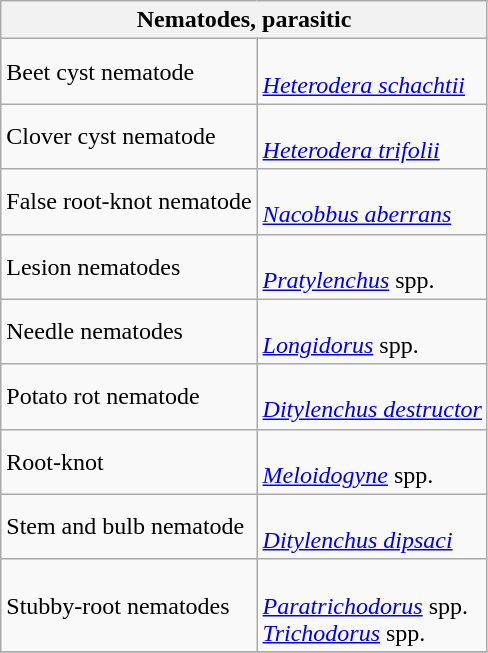<table class="wikitable" style="clear">
<tr>
<th colspan=2><strong>Nematodes, parasitic</strong><br></th>
</tr>
<tr>
<td>Beet cyst nematode</td>
<td><br><em><a href='#'>Heterodera schachtii</a></em></td>
</tr>
<tr>
<td>Clover cyst nematode</td>
<td><br><em><a href='#'>Heterodera trifolii</a></em></td>
</tr>
<tr>
<td>False root-knot nematode</td>
<td><br><em><a href='#'>Nacobbus aberrans</a></em></td>
</tr>
<tr>
<td>Lesion nematodes</td>
<td><br><em><a href='#'>Pratylenchus</a></em> spp.</td>
</tr>
<tr>
<td>Needle nematodes</td>
<td><br><em><a href='#'>Longidorus</a></em> spp.</td>
</tr>
<tr>
<td>Potato rot nematode</td>
<td><br><em><a href='#'>Ditylenchus destructor</a></em></td>
</tr>
<tr>
<td>Root-knot</td>
<td><br><em><a href='#'>Meloidogyne</a></em> spp.</td>
</tr>
<tr>
<td>Stem and bulb nematode</td>
<td><br><em><a href='#'>Ditylenchus dipsaci</a></em></td>
</tr>
<tr>
<td>Stubby-root nematodes</td>
<td><br><em><a href='#'>Paratrichodorus</a></em> spp. <br>
<em><a href='#'>Trichodorus</a></em> spp.</td>
</tr>
<tr>
</tr>
</table>
